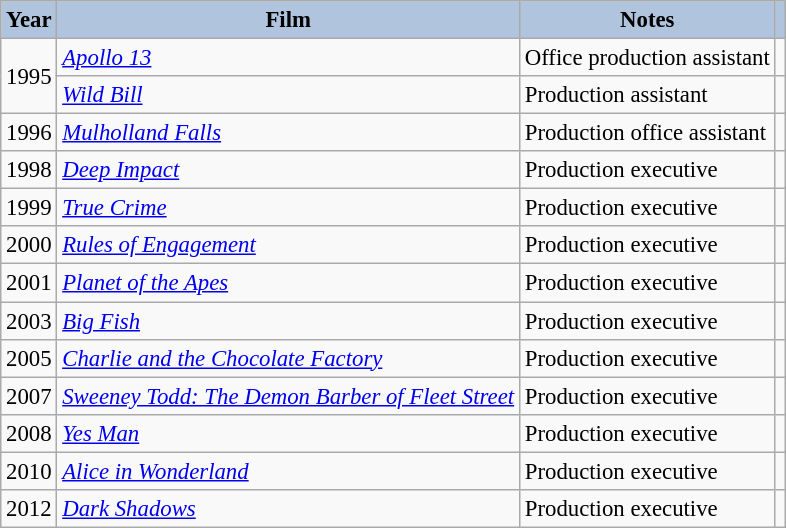<table class="wikitable" style="font-size:95%;">
<tr>
<th style="background:#B0C4DE;">Year</th>
<th style="background:#B0C4DE;">Film</th>
<th style="background:#B0C4DE;">Notes</th>
<th style="background:#B0C4DE;"></th>
</tr>
<tr>
<td rowspan=2>1995</td>
<td><em><a href='#'>Apollo 13</a></em></td>
<td>Office production assistant</td>
<td></td>
</tr>
<tr>
<td><em><a href='#'>Wild Bill</a></em></td>
<td>Production assistant</td>
<td></td>
</tr>
<tr>
<td>1996</td>
<td><em><a href='#'>Mulholland Falls</a></em></td>
<td>Production office assistant</td>
<td></td>
</tr>
<tr>
<td>1998</td>
<td><em><a href='#'>Deep Impact</a></em></td>
<td>Production executive</td>
<td></td>
</tr>
<tr>
<td>1999</td>
<td><em><a href='#'>True Crime</a></em></td>
<td>Production executive</td>
<td></td>
</tr>
<tr>
<td>2000</td>
<td><em><a href='#'>Rules of Engagement</a></em></td>
<td>Production executive</td>
<td></td>
</tr>
<tr>
<td>2001</td>
<td><em><a href='#'>Planet of the Apes</a></em></td>
<td>Production executive</td>
<td></td>
</tr>
<tr>
<td>2003</td>
<td><em><a href='#'>Big Fish</a></em></td>
<td>Production executive</td>
<td></td>
</tr>
<tr>
<td>2005</td>
<td><em><a href='#'>Charlie and the Chocolate Factory</a></em></td>
<td>Production executive</td>
<td></td>
</tr>
<tr>
<td>2007</td>
<td><em><a href='#'>Sweeney Todd: The Demon Barber of Fleet Street</a></em></td>
<td>Production executive</td>
<td></td>
</tr>
<tr>
<td>2008</td>
<td><em><a href='#'>Yes Man</a></em></td>
<td>Production executive</td>
<td></td>
</tr>
<tr>
<td>2010</td>
<td><em><a href='#'>Alice in Wonderland</a></em></td>
<td>Production executive</td>
<td></td>
</tr>
<tr>
<td>2012</td>
<td><em><a href='#'>Dark Shadows</a></em></td>
<td>Production executive</td>
<td></td>
</tr>
</table>
